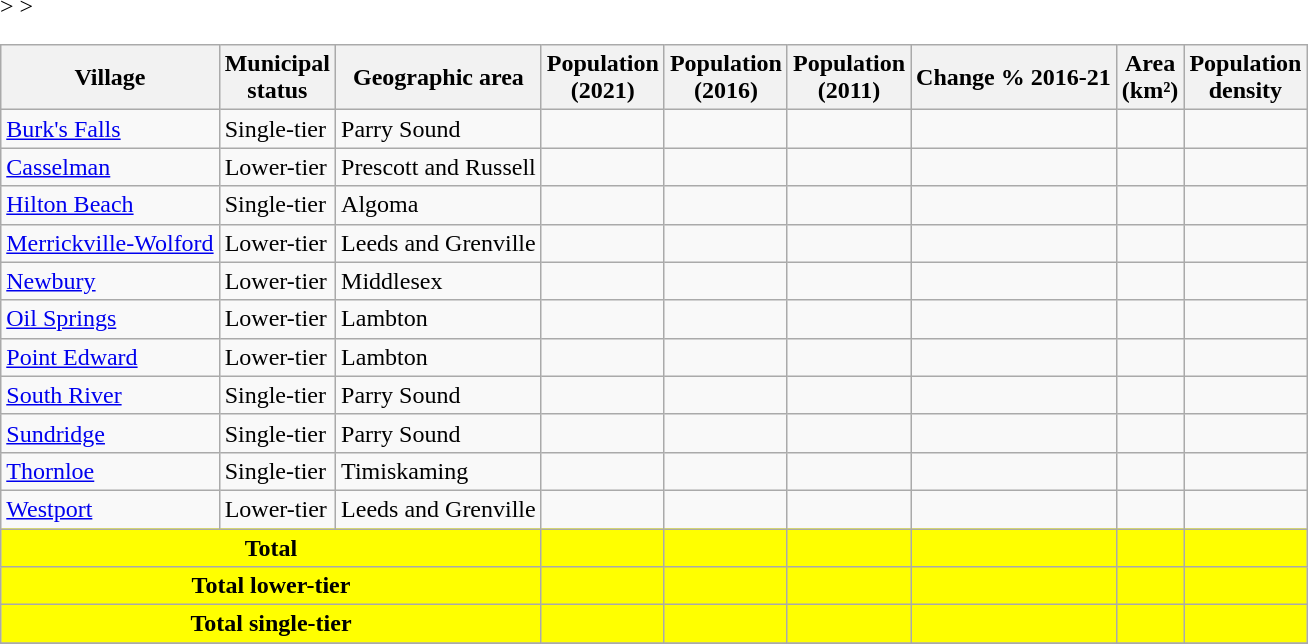<table class="wikitable sortable"<onlyinclude>>
<tr>
<th>Village</th>
<th>Municipal<br>status</th>
<th>Geographic area</th>
<th>Population<br>(2021)</th>
<th>Population<br>(2016)</th>
<th>Population<br>(2011)</th>
<th>Change % 2016-21</th>
<th>Area<br>(km²)</th>
<th>Population<br>density</th>
</tr>
<tr>
<td><a href='#'>Burk's Falls</a></td>
<td>Single-tier</td>
<td>Parry Sound</td>
<td align=center></td>
<td align=center></td>
<td align=center></td>
<td align=center></td>
<td align=center></td>
<td align=center></td>
</tr>
<tr>
<td><a href='#'>Casselman</a></td>
<td>Lower-tier</td>
<td>Prescott and Russell</td>
<td align=center></td>
<td align=center></td>
<td align=center></td>
<td align=center></td>
<td align=center></td>
<td align=center></td>
</tr>
<tr>
<td><a href='#'>Hilton Beach</a></td>
<td>Single-tier</td>
<td>Algoma</td>
<td align=center></td>
<td align=center></td>
<td align=center></td>
<td align=center></td>
<td align=center></td>
<td align=center></td>
</tr>
<tr>
<td><a href='#'>Merrickville-Wolford</a></td>
<td>Lower-tier</td>
<td>Leeds and Grenville</td>
<td align=center></td>
<td align=center></td>
<td align=center></td>
<td align=center></td>
<td align=center></td>
<td align=center></td>
</tr>
<tr>
<td><a href='#'>Newbury</a></td>
<td>Lower-tier</td>
<td>Middlesex</td>
<td align=center></td>
<td align=center></td>
<td align=center></td>
<td align=center></td>
<td align=center></td>
<td align=center></td>
</tr>
<tr>
<td><a href='#'>Oil Springs</a></td>
<td>Lower-tier</td>
<td>Lambton</td>
<td align=center></td>
<td align=center></td>
<td align=center></td>
<td align=center></td>
<td align=center></td>
<td align=center></td>
</tr>
<tr>
<td><a href='#'>Point Edward</a></td>
<td>Lower-tier</td>
<td>Lambton</td>
<td align=center></td>
<td align=center></td>
<td align=center></td>
<td align=center></td>
<td align=center></td>
<td align=center></td>
</tr>
<tr>
<td><a href='#'>South River</a></td>
<td>Single-tier</td>
<td>Parry Sound</td>
<td align=center></td>
<td align=center></td>
<td align=center></td>
<td align=center></td>
<td align=center></td>
<td align=center></td>
</tr>
<tr>
<td><a href='#'>Sundridge</a></td>
<td>Single-tier</td>
<td>Parry Sound</td>
<td align=center></td>
<td align=center></td>
<td align=center></td>
<td align=center></td>
<td align=center></td>
<td align=center></td>
</tr>
<tr>
<td><a href='#'>Thornloe</a></td>
<td>Single-tier</td>
<td>Timiskaming</td>
<td align=center></td>
<td align=center></td>
<td align=center></td>
<td align=center></td>
<td align=center></td>
<td align=center></td>
</tr>
<tr>
<td><a href='#'>Westport</a></td>
<td>Lower-tier</td>
<td>Leeds and Grenville</td>
<td align=center></td>
<td align=center></td>
<td align=center></td>
<td align=center></td>
<td align=center></td>
<td align=center></td>
</tr>
<tr class="sortbottom" bgcolor="yellow" align="center">
<td colspan=3 bgcolor="yellow" align="center"><strong>Total</strong></td>
<td bgcolor="yellow" align="center"><strong></strong></td>
<td bgcolor="yellow" align="center"><strong></strong></td>
<td bgcolor="yellow" align="center"><strong></strong></td>
<td bgcolor="yellow" align="center"><strong></strong></td>
<td bgcolor="yellow" align="center"><strong></strong></td>
<td bgcolor="yellow" align="center"><strong></strong></td>
</tr>
<tr class="sortbottom" bgcolor="yellow" align="center">
<td colspan=3 bgcolor="yellow" align="center"><strong>Total lower-tier</strong></td>
<td bgcolor="yellow" align="center"><strong></strong></td>
<td bgcolor="yellow" align="center"><strong></strong></td>
<td bgcolor="yellow" align="center"><strong></strong></td>
<td bgcolor="yellow" align="center"><strong></strong></td>
<td bgcolor="yellow" align="center"><strong></strong></td>
<td bgcolor="yellow" align="center"><strong></strong></td>
</tr>
<tr class="sortbottom" bgcolor="yellow" align="center">
<td colspan=3 bgcolor="yellow" align="center"><strong>Total single-tier</strong></td>
<td bgcolor="yellow" align="center"><strong></strong></td>
<td bgcolor="yellow" align="center"><strong></strong></td>
<td bgcolor="yellow" align="center"><strong></strong></td>
<td bgcolor="yellow" align="center"><strong></strong></td>
<td bgcolor="yellow" align="center"><strong></strong></td>
<td bgcolor="yellow" align="center"><strong></strong></td>
</tr>
<tr </onlyinclude>>
</tr>
</table>
